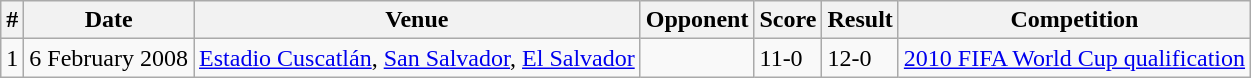<table class="wikitable">
<tr>
<th>#</th>
<th>Date</th>
<th>Venue</th>
<th>Opponent</th>
<th>Score</th>
<th>Result</th>
<th>Competition</th>
</tr>
<tr>
<td>1</td>
<td>6 February 2008</td>
<td><a href='#'>Estadio Cuscatlán</a>, <a href='#'>San Salvador</a>, <a href='#'>El Salvador</a></td>
<td></td>
<td>11-0</td>
<td>12-0</td>
<td><a href='#'>2010 FIFA World Cup qualification</a></td>
</tr>
</table>
